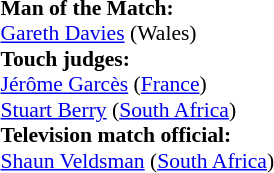<table width=100% style="font-size: 90%">
<tr>
<td><br><strong>Man of the Match:</strong>
<br><a href='#'>Gareth Davies</a> (Wales)<br><strong>Touch judges:</strong>
<br><a href='#'>Jérôme Garcès</a> (<a href='#'>France</a>)
<br><a href='#'>Stuart Berry</a> (<a href='#'>South Africa</a>)
<br><strong>Television match official:</strong>
<br><a href='#'>Shaun Veldsman</a> (<a href='#'>South Africa</a>)</td>
</tr>
</table>
